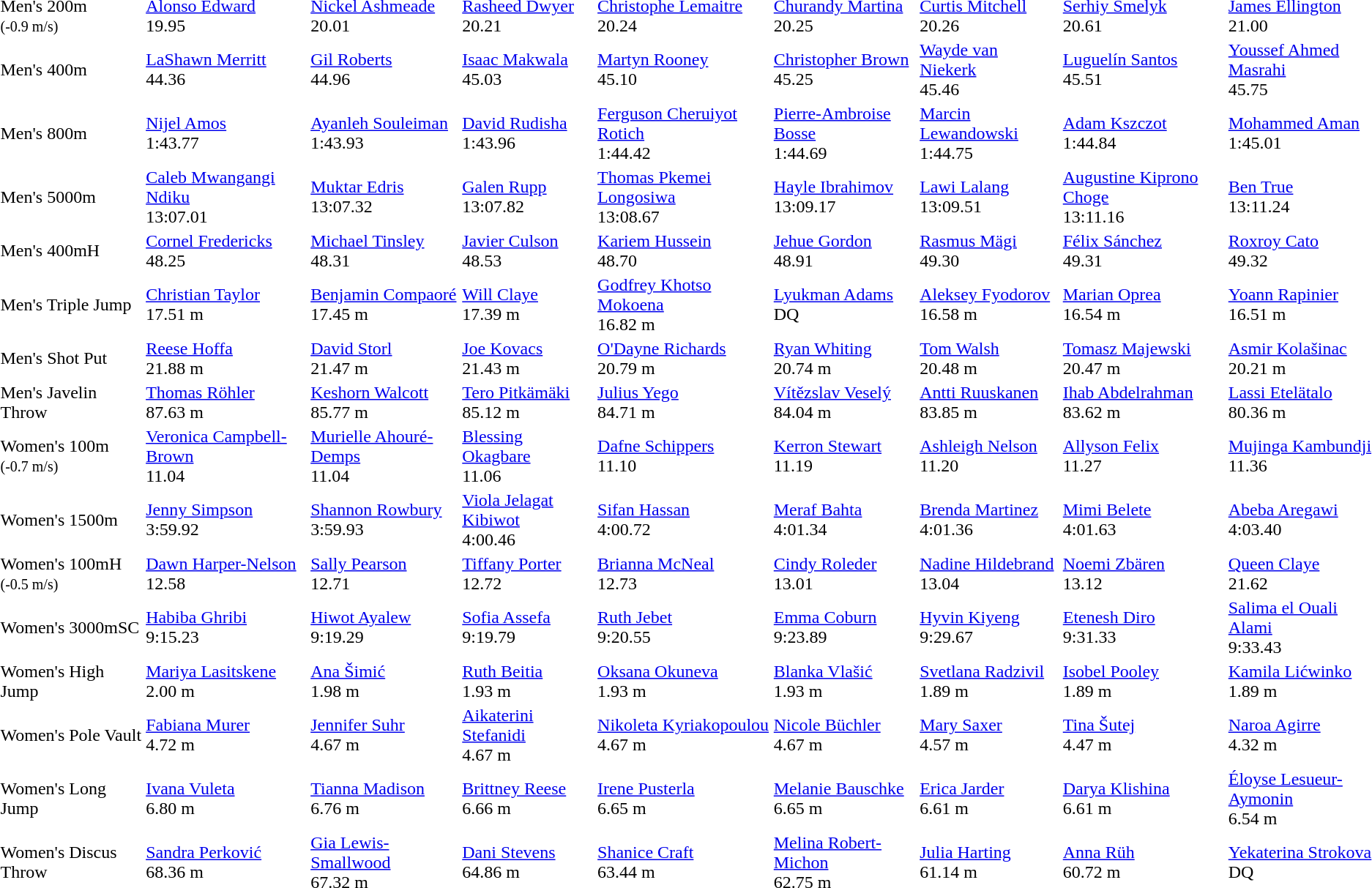<table>
<tr>
<td>Men's 200m<br><small>(-0.9 m/s)</small></td>
<td><a href='#'>Alonso Edward</a><br>  19.95</td>
<td><a href='#'>Nickel Ashmeade</a><br>  20.01</td>
<td><a href='#'>Rasheed Dwyer</a><br>  20.21</td>
<td><a href='#'>Christophe Lemaitre</a><br>  20.24</td>
<td><a href='#'>Churandy Martina</a><br>  20.25</td>
<td><a href='#'>Curtis Mitchell</a><br>  20.26</td>
<td><a href='#'>Serhiy Smelyk</a><br>  20.61</td>
<td><a href='#'>James Ellington</a><br>  21.00</td>
</tr>
<tr>
<td>Men's 400m</td>
<td><a href='#'>LaShawn Merritt</a><br>  44.36</td>
<td><a href='#'>Gil Roberts</a><br>  44.96</td>
<td><a href='#'>Isaac Makwala</a><br>  45.03</td>
<td><a href='#'>Martyn Rooney</a><br>  45.10</td>
<td><a href='#'>Christopher Brown</a><br>  45.25</td>
<td><a href='#'>Wayde van Niekerk</a><br>  45.46</td>
<td><a href='#'>Luguelín Santos</a><br>  45.51</td>
<td><a href='#'>Youssef Ahmed Masrahi</a><br>  45.75</td>
</tr>
<tr>
<td>Men's 800m</td>
<td><a href='#'>Nijel Amos</a><br>  1:43.77</td>
<td><a href='#'>Ayanleh Souleiman</a><br>  1:43.93</td>
<td><a href='#'>David Rudisha</a><br>  1:43.96</td>
<td><a href='#'>Ferguson Cheruiyot Rotich</a><br>  1:44.42</td>
<td><a href='#'>Pierre-Ambroise Bosse</a><br>  1:44.69</td>
<td><a href='#'>Marcin Lewandowski</a><br>  1:44.75</td>
<td><a href='#'>Adam Kszczot</a><br>  1:44.84</td>
<td><a href='#'>Mohammed Aman</a><br>  1:45.01</td>
</tr>
<tr>
<td>Men's 5000m</td>
<td><a href='#'>Caleb Mwangangi Ndiku</a><br>  13:07.01</td>
<td><a href='#'>Muktar Edris</a><br>  13:07.32</td>
<td><a href='#'>Galen Rupp</a><br>  13:07.82</td>
<td><a href='#'>Thomas Pkemei Longosiwa</a><br>  13:08.67</td>
<td><a href='#'>Hayle Ibrahimov</a><br>  13:09.17</td>
<td><a href='#'>Lawi Lalang</a><br>  13:09.51</td>
<td><a href='#'>Augustine Kiprono Choge</a><br>  13:11.16</td>
<td><a href='#'>Ben True</a><br>  13:11.24</td>
</tr>
<tr>
<td>Men's 400mH</td>
<td><a href='#'>Cornel Fredericks</a><br>  48.25</td>
<td><a href='#'>Michael Tinsley</a><br>  48.31</td>
<td><a href='#'>Javier Culson</a><br>  48.53</td>
<td><a href='#'>Kariem Hussein</a><br>  48.70</td>
<td><a href='#'>Jehue Gordon</a><br>  48.91</td>
<td><a href='#'>Rasmus Mägi</a><br>  49.30</td>
<td><a href='#'>Félix Sánchez</a><br>  49.31</td>
<td><a href='#'>Roxroy Cato</a><br>  49.32</td>
</tr>
<tr>
<td>Men's Triple Jump</td>
<td><a href='#'>Christian Taylor</a><br>  17.51 m</td>
<td><a href='#'>Benjamin Compaoré</a><br>  17.45 m</td>
<td><a href='#'>Will Claye</a><br>  17.39 m</td>
<td><a href='#'>Godfrey Khotso Mokoena</a><br>  16.82 m</td>
<td><a href='#'>Lyukman Adams</a><br>  DQ</td>
<td><a href='#'>Aleksey Fyodorov</a><br>  16.58 m</td>
<td><a href='#'>Marian Oprea</a><br>  16.54 m</td>
<td><a href='#'>Yoann Rapinier</a><br>  16.51 m</td>
</tr>
<tr>
<td>Men's Shot Put</td>
<td><a href='#'>Reese Hoffa</a><br>  21.88 m</td>
<td><a href='#'>David Storl</a><br>  21.47 m</td>
<td><a href='#'>Joe Kovacs</a><br>  21.43 m</td>
<td><a href='#'>O'Dayne Richards</a><br>  20.79 m</td>
<td><a href='#'>Ryan Whiting</a><br>  20.74 m</td>
<td><a href='#'>Tom Walsh</a><br>  20.48 m</td>
<td><a href='#'>Tomasz Majewski</a><br>  20.47 m</td>
<td><a href='#'>Asmir Kolašinac</a><br>  20.21 m</td>
</tr>
<tr>
<td>Men's Javelin Throw</td>
<td><a href='#'>Thomas Röhler</a><br>  87.63 m</td>
<td><a href='#'>Keshorn Walcott</a><br>  85.77 m</td>
<td><a href='#'>Tero Pitkämäki</a><br>  85.12 m</td>
<td><a href='#'>Julius Yego</a><br>  84.71 m</td>
<td><a href='#'>Vítězslav Veselý</a><br>  84.04 m</td>
<td><a href='#'>Antti Ruuskanen</a><br>  83.85 m</td>
<td><a href='#'>Ihab Abdelrahman</a><br>  83.62 m</td>
<td><a href='#'>Lassi Etelätalo</a><br>  80.36 m</td>
</tr>
<tr>
<td>Women's 100m<br><small>(-0.7 m/s)</small></td>
<td><a href='#'>Veronica Campbell-Brown</a><br>  11.04</td>
<td><a href='#'>Murielle Ahouré-Demps</a><br>  11.04</td>
<td><a href='#'>Blessing Okagbare</a><br>  11.06</td>
<td><a href='#'>Dafne Schippers</a><br>  11.10</td>
<td><a href='#'>Kerron Stewart</a><br>  11.19</td>
<td><a href='#'>Ashleigh Nelson</a><br>  11.20</td>
<td><a href='#'>Allyson Felix</a><br>  11.27</td>
<td><a href='#'>Mujinga Kambundji</a><br>  11.36</td>
</tr>
<tr>
<td>Women's 1500m</td>
<td><a href='#'>Jenny Simpson</a><br>  3:59.92</td>
<td><a href='#'>Shannon Rowbury</a><br>  3:59.93</td>
<td><a href='#'>Viola Jelagat Kibiwot</a><br>  4:00.46</td>
<td><a href='#'>Sifan Hassan</a><br>  4:00.72</td>
<td><a href='#'>Meraf Bahta</a><br>  4:01.34</td>
<td><a href='#'>Brenda Martinez</a><br>  4:01.36</td>
<td><a href='#'>Mimi Belete</a><br>  4:01.63</td>
<td><a href='#'>Abeba Aregawi</a><br>  4:03.40</td>
</tr>
<tr>
<td>Women's 100mH<br><small>(-0.5 m/s)</small></td>
<td><a href='#'>Dawn Harper-Nelson</a><br>  12.58</td>
<td><a href='#'>Sally Pearson</a><br>  12.71</td>
<td><a href='#'>Tiffany Porter</a><br>  12.72</td>
<td><a href='#'>Brianna McNeal</a><br>  12.73</td>
<td><a href='#'>Cindy Roleder</a><br>  13.01</td>
<td><a href='#'>Nadine Hildebrand</a><br>  13.04</td>
<td><a href='#'>Noemi Zbären</a><br>  13.12</td>
<td><a href='#'>Queen Claye</a><br>  21.62</td>
</tr>
<tr>
<td>Women's 3000mSC</td>
<td><a href='#'>Habiba Ghribi</a><br>  9:15.23</td>
<td><a href='#'>Hiwot Ayalew</a><br>  9:19.29</td>
<td><a href='#'>Sofia Assefa</a><br>  9:19.79</td>
<td><a href='#'>Ruth Jebet</a><br>  9:20.55</td>
<td><a href='#'>Emma Coburn</a><br>  9:23.89</td>
<td><a href='#'>Hyvin Kiyeng</a><br>  9:29.67</td>
<td><a href='#'>Etenesh Diro</a><br>  9:31.33</td>
<td><a href='#'>Salima el Ouali Alami</a><br>  9:33.43</td>
</tr>
<tr>
<td>Women's High Jump</td>
<td><a href='#'>Mariya Lasitskene</a><br>  2.00 m</td>
<td><a href='#'>Ana Šimić</a><br>  1.98 m</td>
<td><a href='#'>Ruth Beitia</a><br>  1.93 m</td>
<td><a href='#'>Oksana Okuneva</a><br>  1.93 m</td>
<td><a href='#'>Blanka Vlašić</a><br>  1.93 m</td>
<td><a href='#'>Svetlana Radzivil</a><br>  1.89 m</td>
<td><a href='#'>Isobel Pooley</a><br>  1.89 m</td>
<td><a href='#'>Kamila Lićwinko</a><br>  1.89 m</td>
</tr>
<tr>
<td>Women's Pole Vault</td>
<td><a href='#'>Fabiana Murer</a><br>  4.72 m</td>
<td><a href='#'>Jennifer Suhr</a><br>  4.67 m</td>
<td><a href='#'>Aikaterini Stefanidi</a><br>  4.67 m</td>
<td><a href='#'>Nikoleta Kyriakopoulou</a><br>  4.67 m</td>
<td><a href='#'>Nicole Büchler</a><br>  4.67 m</td>
<td><a href='#'>Mary Saxer</a><br>  4.57 m</td>
<td><a href='#'>Tina Šutej</a><br>  4.47 m</td>
<td><a href='#'>Naroa Agirre</a><br>  4.32 m</td>
</tr>
<tr>
<td>Women's Long Jump</td>
<td><a href='#'>Ivana Vuleta</a><br>  6.80 m</td>
<td><a href='#'>Tianna Madison</a><br>  6.76 m</td>
<td><a href='#'>Brittney Reese</a><br>  6.66 m</td>
<td><a href='#'>Irene Pusterla</a><br>  6.65 m</td>
<td><a href='#'>Melanie Bauschke</a><br>  6.65 m</td>
<td><a href='#'>Erica Jarder</a><br>  6.61 m</td>
<td><a href='#'>Darya Klishina</a><br>  6.61 m</td>
<td><a href='#'>Éloyse Lesueur-Aymonin</a><br>  6.54 m</td>
</tr>
<tr>
<td>Women's Discus Throw</td>
<td><a href='#'>Sandra Perković</a><br>  68.36 m</td>
<td><a href='#'>Gia Lewis-Smallwood</a><br>  67.32 m</td>
<td><a href='#'>Dani Stevens</a><br>  64.86 m</td>
<td><a href='#'>Shanice Craft</a><br>  63.44 m</td>
<td><a href='#'>Melina Robert-Michon</a><br>  62.75 m</td>
<td><a href='#'>Julia Harting</a><br>  61.14 m</td>
<td><a href='#'>Anna Rüh</a><br>  60.72 m</td>
<td><a href='#'>Yekaterina Strokova</a><br>  DQ</td>
</tr>
</table>
